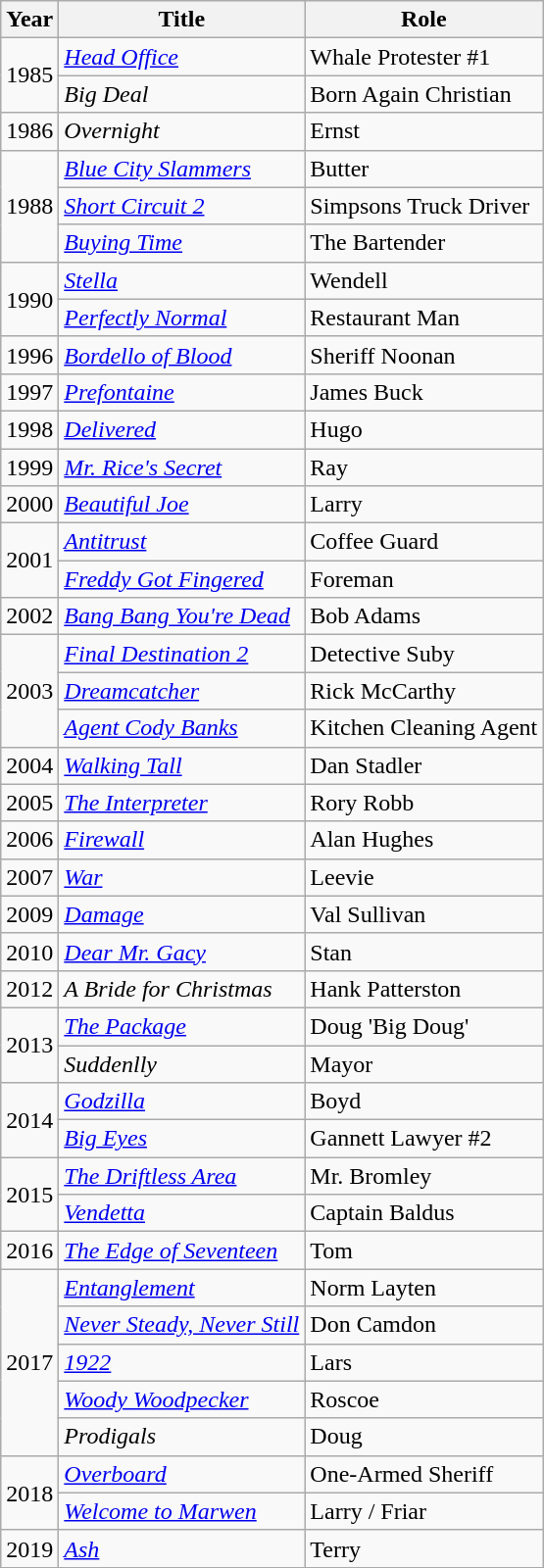<table class="wikitable sortable">
<tr>
<th>Year</th>
<th>Title</th>
<th>Role</th>
</tr>
<tr>
<td rowspan="2">1985</td>
<td><em><a href='#'>Head Office</a></em></td>
<td>Whale Protester #1</td>
</tr>
<tr>
<td><em>Big Deal</em></td>
<td>Born Again Christian</td>
</tr>
<tr>
<td>1986</td>
<td><em>Overnight</em></td>
<td>Ernst</td>
</tr>
<tr>
<td rowspan="3">1988</td>
<td><em><a href='#'>Blue City Slammers</a></em></td>
<td>Butter</td>
</tr>
<tr>
<td><em><a href='#'>Short Circuit 2</a></em></td>
<td>Simpsons Truck Driver</td>
</tr>
<tr>
<td><em><a href='#'>Buying Time</a></em></td>
<td>The Bartender</td>
</tr>
<tr>
<td rowspan="2">1990</td>
<td><em><a href='#'>Stella</a></em></td>
<td>Wendell</td>
</tr>
<tr>
<td><em><a href='#'>Perfectly Normal</a></em></td>
<td>Restaurant Man</td>
</tr>
<tr>
<td>1996</td>
<td><em><a href='#'>Bordello of Blood</a></em></td>
<td>Sheriff Noonan</td>
</tr>
<tr>
<td>1997</td>
<td><em><a href='#'>Prefontaine</a></em></td>
<td>James Buck</td>
</tr>
<tr>
<td>1998</td>
<td><em><a href='#'>Delivered</a></em></td>
<td>Hugo</td>
</tr>
<tr>
<td>1999</td>
<td><em><a href='#'>Mr. Rice's Secret</a></em></td>
<td>Ray</td>
</tr>
<tr>
<td>2000</td>
<td><em><a href='#'>Beautiful Joe</a></em></td>
<td>Larry</td>
</tr>
<tr>
<td rowspan="2">2001</td>
<td><em><a href='#'>Antitrust</a></em></td>
<td>Coffee Guard</td>
</tr>
<tr>
<td><em><a href='#'>Freddy Got Fingered</a></em></td>
<td>Foreman</td>
</tr>
<tr>
<td>2002</td>
<td><em><a href='#'>Bang Bang You're Dead</a></em></td>
<td>Bob Adams</td>
</tr>
<tr>
<td rowspan="3">2003</td>
<td><em><a href='#'>Final Destination 2</a></em></td>
<td>Detective Suby</td>
</tr>
<tr>
<td><em><a href='#'>Dreamcatcher</a></em></td>
<td>Rick McCarthy</td>
</tr>
<tr>
<td><em><a href='#'>Agent Cody Banks</a></em></td>
<td>Kitchen Cleaning Agent</td>
</tr>
<tr>
<td>2004</td>
<td><em><a href='#'>Walking Tall</a></em></td>
<td>Dan Stadler</td>
</tr>
<tr>
<td>2005</td>
<td data-sort-value="Interpreter, The"><em><a href='#'>The Interpreter</a></em></td>
<td>Rory Robb</td>
</tr>
<tr>
<td>2006</td>
<td><em><a href='#'>Firewall</a></em></td>
<td>Alan Hughes</td>
</tr>
<tr>
<td>2007</td>
<td><em><a href='#'>War</a></em></td>
<td>Leevie</td>
</tr>
<tr>
<td>2009</td>
<td><em><a href='#'>Damage</a></em></td>
<td>Val Sullivan</td>
</tr>
<tr>
<td>2010</td>
<td><em><a href='#'>Dear Mr. Gacy</a></em></td>
<td>Stan</td>
</tr>
<tr>
<td>2012</td>
<td><em>A Bride for Christmas</em></td>
<td>Hank Patterston</td>
</tr>
<tr>
<td rowspan="2">2013</td>
<td data-sort-value="Package, The"><em><a href='#'>The Package</a></em></td>
<td>Doug 'Big Doug'</td>
</tr>
<tr>
<td><em>Suddenlly</em></td>
<td>Mayor</td>
</tr>
<tr>
<td rowspan="2">2014</td>
<td><em><a href='#'>Godzilla</a></em></td>
<td>Boyd</td>
</tr>
<tr>
<td><em><a href='#'>Big Eyes</a></em></td>
<td>Gannett Lawyer #2</td>
</tr>
<tr>
<td rowspan="2">2015</td>
<td data-sort-value="Driftless Area, The"><em><a href='#'>The Driftless Area</a></em></td>
<td>Mr. Bromley</td>
</tr>
<tr>
<td><em><a href='#'>Vendetta</a></em></td>
<td>Captain Baldus</td>
</tr>
<tr>
<td>2016</td>
<td data-sort-value="Edge of Seventeen, The"><em><a href='#'>The Edge of Seventeen</a></em></td>
<td>Tom</td>
</tr>
<tr>
<td rowspan="5">2017</td>
<td><em><a href='#'>Entanglement</a></em></td>
<td>Norm Layten</td>
</tr>
<tr>
<td><em><a href='#'>Never Steady, Never Still</a></em></td>
<td>Don Camdon</td>
</tr>
<tr>
<td><em><a href='#'>1922</a></em></td>
<td>Lars</td>
</tr>
<tr>
<td><em><a href='#'>Woody Woodpecker</a></em></td>
<td>Roscoe</td>
</tr>
<tr>
<td><em>Prodigals</em></td>
<td>Doug</td>
</tr>
<tr>
<td rowspan="2">2018</td>
<td><em><a href='#'>Overboard</a></em></td>
<td>One-Armed Sheriff</td>
</tr>
<tr>
<td><em><a href='#'>Welcome to Marwen</a></em></td>
<td>Larry / Friar</td>
</tr>
<tr>
<td>2019</td>
<td><em><a href='#'>Ash</a></em></td>
<td>Terry</td>
</tr>
</table>
